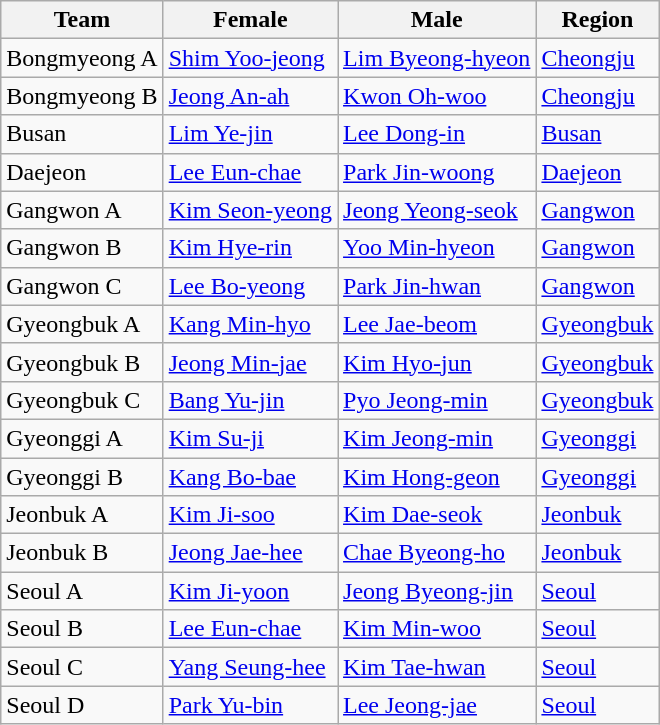<table class=wikitable>
<tr>
<th scope="col">Team</th>
<th scope="col">Female</th>
<th scope="col">Male</th>
<th scope="col">Region</th>
</tr>
<tr>
<td>Bongmyeong A</td>
<td><a href='#'>Shim Yoo-jeong</a></td>
<td><a href='#'>Lim Byeong-hyeon</a></td>
<td> <a href='#'>Cheongju</a></td>
</tr>
<tr>
<td>Bongmyeong B</td>
<td><a href='#'>Jeong An-ah</a></td>
<td><a href='#'>Kwon Oh-woo</a></td>
<td> <a href='#'>Cheongju</a></td>
</tr>
<tr>
<td>Busan</td>
<td><a href='#'>Lim Ye-jin</a></td>
<td><a href='#'>Lee Dong-in</a></td>
<td> <a href='#'>Busan</a></td>
</tr>
<tr>
<td>Daejeon</td>
<td><a href='#'>Lee Eun-chae</a></td>
<td><a href='#'>Park Jin-woong</a></td>
<td> <a href='#'>Daejeon</a></td>
</tr>
<tr>
<td>Gangwon A</td>
<td><a href='#'>Kim Seon-yeong</a></td>
<td><a href='#'>Jeong Yeong-seok</a></td>
<td> <a href='#'>Gangwon</a></td>
</tr>
<tr>
<td>Gangwon B</td>
<td><a href='#'>Kim Hye-rin</a></td>
<td><a href='#'>Yoo Min-hyeon</a></td>
<td> <a href='#'>Gangwon</a></td>
</tr>
<tr>
<td>Gangwon C</td>
<td><a href='#'>Lee Bo-yeong</a></td>
<td><a href='#'>Park Jin-hwan</a></td>
<td> <a href='#'>Gangwon</a></td>
</tr>
<tr>
<td>Gyeongbuk A</td>
<td><a href='#'>Kang Min-hyo</a></td>
<td><a href='#'>Lee Jae-beom</a></td>
<td> <a href='#'>Gyeongbuk</a></td>
</tr>
<tr>
<td>Gyeongbuk B</td>
<td><a href='#'>Jeong Min-jae</a></td>
<td><a href='#'>Kim Hyo-jun</a></td>
<td> <a href='#'>Gyeongbuk</a></td>
</tr>
<tr>
<td>Gyeongbuk C</td>
<td><a href='#'>Bang Yu-jin</a></td>
<td><a href='#'>Pyo Jeong-min</a></td>
<td> <a href='#'>Gyeongbuk</a></td>
</tr>
<tr>
<td>Gyeonggi A</td>
<td><a href='#'>Kim Su-ji</a></td>
<td><a href='#'>Kim Jeong-min</a></td>
<td> <a href='#'>Gyeonggi</a></td>
</tr>
<tr>
<td>Gyeonggi B</td>
<td><a href='#'>Kang Bo-bae</a></td>
<td><a href='#'>Kim Hong-geon</a></td>
<td> <a href='#'>Gyeonggi</a></td>
</tr>
<tr>
<td>Jeonbuk A</td>
<td><a href='#'>Kim Ji-soo</a></td>
<td><a href='#'>Kim Dae-seok</a></td>
<td> <a href='#'>Jeonbuk</a></td>
</tr>
<tr>
<td>Jeonbuk B</td>
<td><a href='#'>Jeong Jae-hee</a></td>
<td><a href='#'>Chae Byeong-ho</a></td>
<td> <a href='#'>Jeonbuk</a></td>
</tr>
<tr>
<td>Seoul A</td>
<td><a href='#'>Kim Ji-yoon</a></td>
<td><a href='#'>Jeong Byeong-jin</a></td>
<td> <a href='#'>Seoul</a></td>
</tr>
<tr>
<td>Seoul B</td>
<td><a href='#'>Lee Eun-chae</a></td>
<td><a href='#'>Kim Min-woo</a></td>
<td> <a href='#'>Seoul</a></td>
</tr>
<tr>
<td>Seoul C</td>
<td><a href='#'>Yang Seung-hee</a></td>
<td><a href='#'>Kim Tae-hwan</a></td>
<td> <a href='#'>Seoul</a></td>
</tr>
<tr>
<td>Seoul D</td>
<td><a href='#'>Park Yu-bin</a></td>
<td><a href='#'>Lee Jeong-jae</a></td>
<td> <a href='#'>Seoul</a></td>
</tr>
</table>
